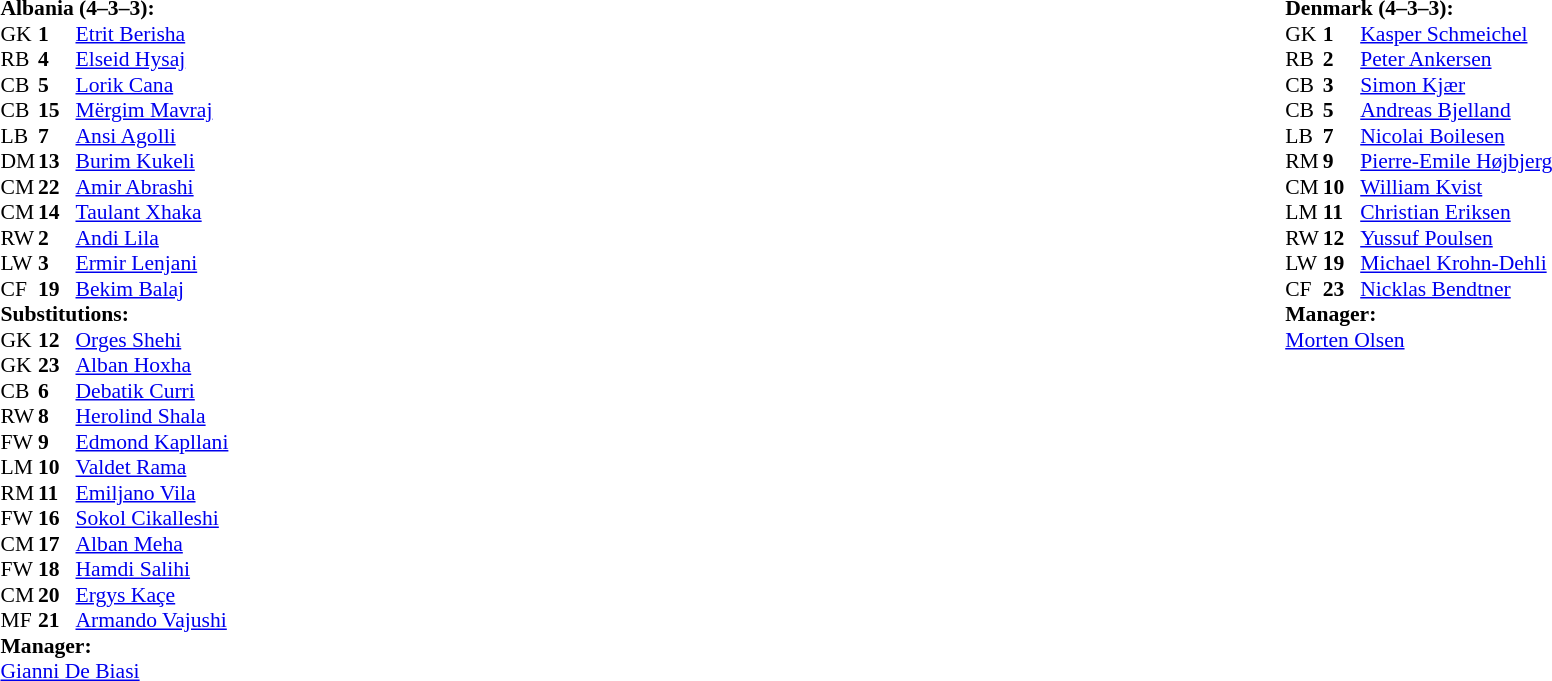<table width="100%">
<tr>
<td valign="top" width="50%"><br><table style="font-size: 90%" cellspacing="0" cellpadding="0">
<tr>
<td colspan="4"><strong>Albania (4–3–3): </strong></td>
</tr>
<tr>
<th width=25></th>
<th width=25></th>
</tr>
<tr>
<td>GK</td>
<td><strong>1</strong></td>
<td><a href='#'>Etrit Berisha</a></td>
</tr>
<tr>
<td>RB</td>
<td><strong>4</strong></td>
<td><a href='#'>Elseid Hysaj</a></td>
</tr>
<tr>
<td>CB</td>
<td><strong>5</strong></td>
<td><a href='#'>Lorik Cana</a></td>
</tr>
<tr>
<td>CB</td>
<td><strong>15</strong></td>
<td><a href='#'>Mërgim Mavraj</a></td>
</tr>
<tr>
<td>LB</td>
<td><strong>7</strong></td>
<td><a href='#'>Ansi Agolli</a></td>
</tr>
<tr>
<td>DM</td>
<td><strong>13</strong></td>
<td><a href='#'>Burim Kukeli</a></td>
</tr>
<tr>
<td>CM</td>
<td><strong>22</strong></td>
<td><a href='#'>Amir Abrashi</a></td>
</tr>
<tr>
<td>CM</td>
<td><strong>14</strong></td>
<td><a href='#'>Taulant Xhaka</a> </td>
</tr>
<tr>
<td>RW</td>
<td><strong>2</strong></td>
<td><a href='#'>Andi Lila</a> </td>
</tr>
<tr>
<td>LW</td>
<td><strong>3</strong></td>
<td><a href='#'>Ermir Lenjani</a></td>
</tr>
<tr>
<td>CF</td>
<td><strong>19</strong></td>
<td><a href='#'>Bekim Balaj</a> </td>
</tr>
<tr>
</tr>
<tr>
<td colspan=3><strong>Substitutions:</strong></td>
</tr>
<tr>
<td>GK</td>
<td><strong>12</strong></td>
<td><a href='#'>Orges Shehi</a></td>
<td></td>
<td></td>
</tr>
<tr>
<td>GK</td>
<td><strong>23</strong></td>
<td><a href='#'>Alban Hoxha</a></td>
<td></td>
<td></td>
</tr>
<tr>
<td>CB</td>
<td><strong>6</strong></td>
<td><a href='#'>Debatik Curri</a></td>
<td></td>
<td></td>
</tr>
<tr>
<td>RW</td>
<td><strong>8</strong></td>
<td><a href='#'>Herolind Shala</a></td>
<td></td>
<td></td>
</tr>
<tr>
<td>FW</td>
<td><strong>9</strong></td>
<td><a href='#'>Edmond Kapllani</a></td>
<td></td>
<td></td>
</tr>
<tr>
<td>LM</td>
<td><strong>10</strong></td>
<td><a href='#'>Valdet Rama</a></td>
<td></td>
<td></td>
</tr>
<tr>
<td>RM</td>
<td><strong>11</strong></td>
<td><a href='#'>Emiljano Vila</a></td>
<td></td>
<td></td>
</tr>
<tr>
<td>FW</td>
<td><strong>16</strong></td>
<td><a href='#'>Sokol Cikalleshi</a></td>
<td></td>
<td></td>
</tr>
<tr>
<td>CM</td>
<td><strong>17</strong></td>
<td><a href='#'>Alban Meha</a></td>
<td></td>
<td></td>
</tr>
<tr>
<td>FW</td>
<td><strong>18</strong></td>
<td><a href='#'>Hamdi Salihi</a></td>
<td></td>
<td></td>
</tr>
<tr>
<td>CM</td>
<td><strong>20</strong></td>
<td><a href='#'>Ergys Kaçe</a></td>
<td></td>
<td></td>
</tr>
<tr>
<td>MF</td>
<td><strong>21</strong></td>
<td><a href='#'>Armando Vajushi</a></td>
<td></td>
<td></td>
</tr>
<tr>
<td colspan=3><strong>Manager:</strong></td>
</tr>
<tr>
<td colspan="4"><a href='#'>Gianni De Biasi</a></td>
</tr>
</table>
</td>
<td valign="top"></td>
<td valign="top" width="50%"><br><table style="font-size: 90%" cellspacing="0" cellpadding="0" align=center>
<tr>
<td colspan="4"><strong>Denmark (4–3–3):</strong></td>
</tr>
<tr>
<th width=25></th>
<th width=25></th>
</tr>
<tr>
<td>GK</td>
<td><strong>1</strong></td>
<td><a href='#'>Kasper Schmeichel</a></td>
</tr>
<tr>
<td>RB</td>
<td><strong>2</strong></td>
<td><a href='#'>Peter Ankersen</a></td>
</tr>
<tr>
<td>CB</td>
<td><strong>3</strong></td>
<td><a href='#'>Simon Kjær</a></td>
</tr>
<tr>
<td>CB</td>
<td><strong>5</strong></td>
<td><a href='#'>Andreas Bjelland</a></td>
</tr>
<tr>
<td>LB</td>
<td><strong>7</strong></td>
<td><a href='#'>Nicolai Boilesen</a></td>
</tr>
<tr>
<td>RM</td>
<td><strong>9</strong></td>
<td><a href='#'>Pierre-Emile Højbjerg</a></td>
</tr>
<tr>
<td>CM</td>
<td><strong>10</strong></td>
<td><a href='#'>William Kvist</a></td>
</tr>
<tr>
<td>LM</td>
<td><strong>11</strong></td>
<td><a href='#'>Christian Eriksen</a></td>
</tr>
<tr>
<td>RW</td>
<td><strong>12</strong></td>
<td><a href='#'>Yussuf Poulsen</a></td>
</tr>
<tr>
<td>LW</td>
<td><strong>19</strong></td>
<td><a href='#'>Michael Krohn-Dehli</a></td>
</tr>
<tr>
<td>CF</td>
<td><strong>23</strong></td>
<td><a href='#'>Nicklas Bendtner</a></td>
</tr>
<tr>
<td colspan=3><strong>Manager:</strong></td>
</tr>
<tr>
<td colspan="4"><a href='#'>Morten Olsen</a></td>
</tr>
</table>
</td>
</tr>
</table>
